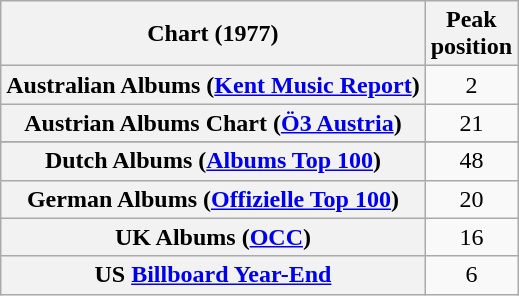<table class="wikitable sortable plainrowheaders" style="text-align:center">
<tr>
<th scope=col>Chart (1977)</th>
<th scope=col>Peak<br>position</th>
</tr>
<tr>
<th scope=row>Australian Albums (<a href='#'>Kent Music Report</a>)</th>
<td>2</td>
</tr>
<tr>
<th scope=row>Austrian Albums Chart (<a href='#'>Ö3 Austria</a>)</th>
<td>21</td>
</tr>
<tr>
</tr>
<tr>
<th scope=row>Dutch Albums (<a href='#'>Albums Top 100</a>)</th>
<td>48</td>
</tr>
<tr>
<th scope=row>German Albums (<a href='#'>Offizielle Top 100</a>)</th>
<td>20</td>
</tr>
<tr>
<th scope=row>UK Albums (<a href='#'>OCC</a>)</th>
<td>16</td>
</tr>
<tr>
<th scope=row>US <a href='#'>Billboard Year-End</a></th>
<td>6</td>
</tr>
</table>
